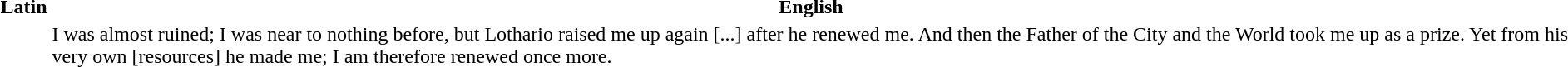<table>
<tr>
<th>Latin</th>
<th>English</th>
</tr>
<tr>
<td style="white-space: nowrap"></td>
<td>I was almost ruined; I was near to nothing before, but Lothario raised me up again [...] after he renewed me. And then the Father of the City and the World took me up as a prize. Yet from his very own [resources] he made me; I am therefore renewed once more.</td>
</tr>
</table>
